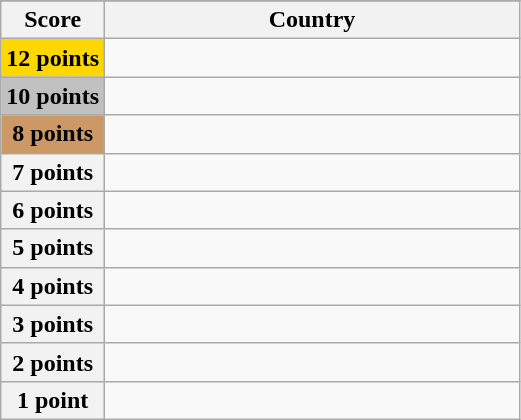<table class="wikitable">
<tr>
</tr>
<tr>
<th scope="col" width="20%">Score</th>
<th scope="col">Country</th>
</tr>
<tr>
<th scope="row" style="background:gold">12 points</th>
<td></td>
</tr>
<tr>
<th scope="row" style="background:silver">10 points</th>
<td></td>
</tr>
<tr>
<th scope="row" style="background:#CC9966">8 points</th>
<td></td>
</tr>
<tr>
<th scope="row">7 points</th>
<td></td>
</tr>
<tr>
<th scope="row">6 points</th>
<td></td>
</tr>
<tr>
<th scope="row">5 points</th>
<td></td>
</tr>
<tr>
<th scope="row">4 points</th>
<td></td>
</tr>
<tr>
<th scope="row">3 points</th>
<td></td>
</tr>
<tr>
<th scope="row">2 points</th>
<td></td>
</tr>
<tr>
<th scope="row">1 point</th>
<td></td>
</tr>
</table>
